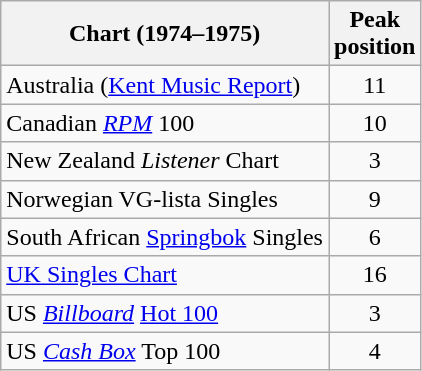<table class="wikitable sortable">
<tr>
<th align="left">Chart (1974–1975)</th>
<th align="left">Peak<br>position</th>
</tr>
<tr>
<td align="left">Australia (<a href='#'>Kent Music Report</a>)</td>
<td style="text-align:center;">11</td>
</tr>
<tr>
<td align="left">Canadian <a href='#'><em>RPM</em></a> 100</td>
<td style="text-align:center;">10</td>
</tr>
<tr>
<td align="left">New Zealand <em>Listener</em> Chart</td>
<td style="text-align:center;">3</td>
</tr>
<tr>
<td align="left">Norwegian VG-lista Singles</td>
<td style="text-align:center;">9</td>
</tr>
<tr>
<td>South African <a href='#'>Springbok</a> Singles</td>
<td align="center">6</td>
</tr>
<tr>
<td align="left"><a href='#'>UK Singles Chart</a></td>
<td style="text-align:center;">16</td>
</tr>
<tr>
<td align="left">US <em><a href='#'>Billboard</a></em> <a href='#'>Hot 100</a></td>
<td style="text-align:center;">3</td>
</tr>
<tr>
<td align="left">US <em><a href='#'>Cash Box</a></em> Top 100</td>
<td style="text-align:center;">4</td>
</tr>
</table>
